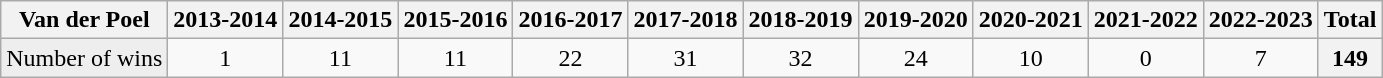<table class="wikitable plainrowheaders">
<tr>
<th scope="col">Van der Poel</th>
<th scope="col">2013-2014</th>
<th scope="col">2014-2015</th>
<th scope="col">2015-2016</th>
<th scope="col">2016-2017</th>
<th scope="col">2017-2018</th>
<th scope="col">2018-2019</th>
<th scope="col">2019-2020</th>
<th scope="col">2020-2021</th>
<th scope="col">2021-2022</th>
<th scope="col">2022-2023</th>
<th scope="col">Total</th>
</tr>
<tr style="text-align:center;">
<td style="background:#eeeeee">Number of wins</td>
<td>1</td>
<td>11</td>
<td>11</td>
<td>22</td>
<td>31</td>
<td>32</td>
<td>24</td>
<td>10</td>
<td>0</td>
<td>7</td>
<th>149</th>
</tr>
</table>
